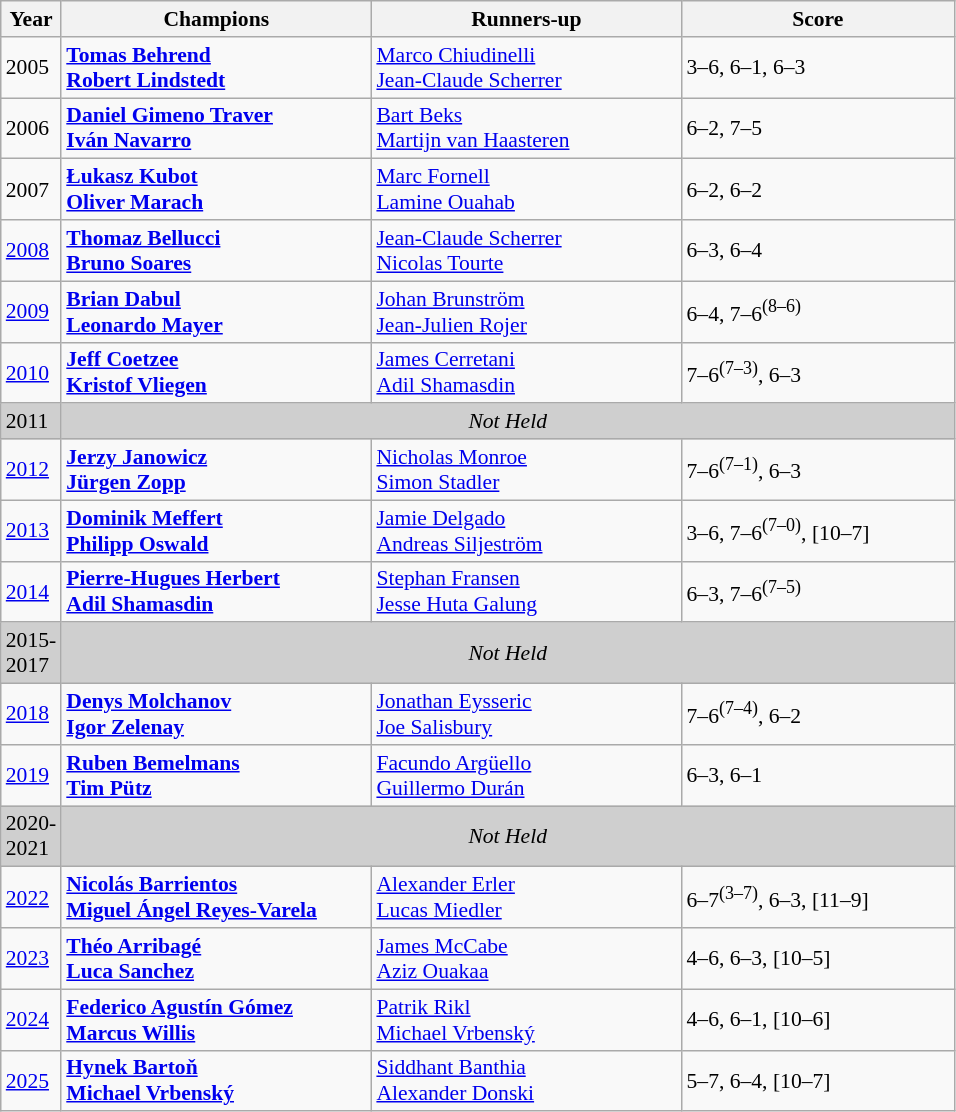<table class="wikitable" style="font-size:90%">
<tr>
<th>Year</th>
<th width="200">Champions</th>
<th width="200">Runners-up</th>
<th width="175">Score</th>
</tr>
<tr>
<td>2005</td>
<td> <strong><a href='#'>Tomas Behrend</a></strong> <br>  <strong><a href='#'>Robert Lindstedt</a></strong></td>
<td> <a href='#'>Marco Chiudinelli</a> <br>  <a href='#'>Jean-Claude Scherrer</a></td>
<td>3–6, 6–1, 6–3</td>
</tr>
<tr>
<td>2006</td>
<td> <strong><a href='#'>Daniel Gimeno Traver</a></strong> <br>  <strong><a href='#'>Iván Navarro</a></strong></td>
<td> <a href='#'>Bart Beks</a> <br>  <a href='#'>Martijn van Haasteren</a></td>
<td>6–2, 7–5</td>
</tr>
<tr>
<td>2007</td>
<td> <strong><a href='#'>Łukasz Kubot</a></strong> <br>  <strong><a href='#'>Oliver Marach</a></strong></td>
<td> <a href='#'>Marc Fornell</a> <br>  <a href='#'>Lamine Ouahab</a></td>
<td>6–2, 6–2</td>
</tr>
<tr>
<td><a href='#'>2008</a></td>
<td> <strong><a href='#'>Thomaz Bellucci</a></strong> <br>  <strong><a href='#'>Bruno Soares</a></strong></td>
<td> <a href='#'>Jean-Claude Scherrer</a> <br>  <a href='#'>Nicolas Tourte</a></td>
<td>6–3, 6–4</td>
</tr>
<tr>
<td><a href='#'>2009</a></td>
<td> <strong><a href='#'>Brian Dabul</a></strong><br> <strong><a href='#'>Leonardo Mayer</a></strong></td>
<td> <a href='#'>Johan Brunström</a><br> <a href='#'>Jean-Julien Rojer</a></td>
<td>6–4, 7–6<sup>(8–6)</sup></td>
</tr>
<tr>
<td><a href='#'>2010</a></td>
<td> <strong><a href='#'>Jeff Coetzee</a></strong><br> <strong><a href='#'>Kristof Vliegen</a></strong></td>
<td> <a href='#'>James Cerretani</a><br> <a href='#'>Adil Shamasdin</a></td>
<td>7–6<sup>(7–3)</sup>, 6–3</td>
</tr>
<tr>
<td style="background:#cfcfcf">2011</td>
<td colspan=3 align=center style="background:#cfcfcf"><em>Not Held</em></td>
</tr>
<tr>
<td><a href='#'>2012</a></td>
<td> <strong><a href='#'>Jerzy Janowicz</a></strong><br> <strong><a href='#'>Jürgen Zopp</a></strong></td>
<td> <a href='#'>Nicholas Monroe</a><br> <a href='#'>Simon Stadler</a></td>
<td>7–6<sup>(7–1)</sup>, 6–3</td>
</tr>
<tr>
<td><a href='#'>2013</a></td>
<td> <strong><a href='#'>Dominik Meffert</a></strong><br> <strong><a href='#'>Philipp Oswald</a></strong></td>
<td> <a href='#'>Jamie Delgado</a><br> <a href='#'>Andreas Siljeström</a></td>
<td>3–6, 7–6<sup>(7–0)</sup>, [10–7]</td>
</tr>
<tr>
<td><a href='#'>2014</a></td>
<td> <strong><a href='#'>Pierre-Hugues Herbert</a></strong><br> <strong><a href='#'>Adil Shamasdin</a></strong></td>
<td> <a href='#'>Stephan Fransen</a><br> <a href='#'>Jesse Huta Galung</a></td>
<td>6–3, 7–6<sup>(7–5)</sup></td>
</tr>
<tr>
<td style="background:#cfcfcf">2015- <br>2017</td>
<td colspan=3 align=center style="background:#cfcfcf"><em>Not Held</em></td>
</tr>
<tr>
<td><a href='#'>2018</a></td>
<td> <strong><a href='#'>Denys Molchanov</a></strong><br> <strong><a href='#'>Igor Zelenay</a></strong></td>
<td> <a href='#'>Jonathan Eysseric</a><br> <a href='#'>Joe Salisbury</a></td>
<td>7–6<sup>(7–4)</sup>, 6–2</td>
</tr>
<tr>
<td><a href='#'>2019</a></td>
<td> <strong><a href='#'>Ruben Bemelmans</a></strong><br> <strong><a href='#'>Tim Pütz</a></strong></td>
<td> <a href='#'>Facundo Argüello</a><br> <a href='#'>Guillermo Durán</a></td>
<td>6–3, 6–1</td>
</tr>
<tr>
<td style="background:#cfcfcf">2020- <br>2021</td>
<td colspan=3 align=center style="background:#cfcfcf"><em>Not Held</em></td>
</tr>
<tr>
<td><a href='#'>2022</a></td>
<td> <strong><a href='#'>Nicolás Barrientos</a></strong><br> <strong><a href='#'>Miguel Ángel Reyes-Varela</a></strong></td>
<td> <a href='#'>Alexander Erler</a><br> <a href='#'>Lucas Miedler</a></td>
<td>6–7<sup>(3–7)</sup>, 6–3, [11–9]</td>
</tr>
<tr>
<td><a href='#'>2023</a></td>
<td> <strong><a href='#'>Théo Arribagé</a></strong><br> <strong><a href='#'>Luca Sanchez</a></strong></td>
<td> <a href='#'>James McCabe</a><br> <a href='#'>Aziz Ouakaa</a></td>
<td>4–6, 6–3, [10–5]</td>
</tr>
<tr>
<td><a href='#'>2024</a></td>
<td> <strong><a href='#'>Federico Agustín Gómez</a></strong><br> <strong><a href='#'>Marcus Willis</a></strong></td>
<td> <a href='#'>Patrik Rikl</a><br> <a href='#'>Michael Vrbenský</a></td>
<td>4–6, 6–1, [10–6]</td>
</tr>
<tr>
<td><a href='#'>2025</a></td>
<td> <strong><a href='#'>Hynek Bartoň</a></strong><br> <strong><a href='#'>Michael Vrbenský</a></strong></td>
<td> <a href='#'>Siddhant Banthia</a><br> <a href='#'>Alexander Donski</a></td>
<td>5–7, 6–4, [10–7]</td>
</tr>
</table>
